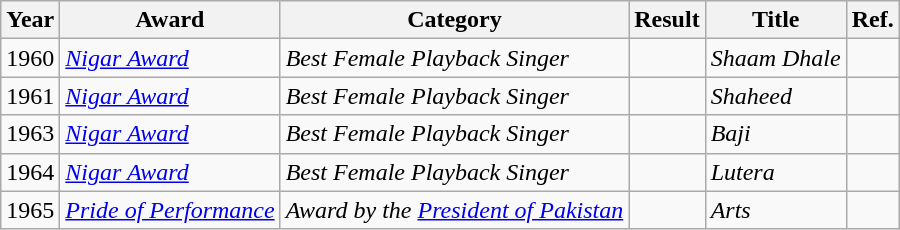<table class="wikitable">
<tr>
<th>Year</th>
<th>Award</th>
<th>Category</th>
<th>Result</th>
<th>Title</th>
<th>Ref.</th>
</tr>
<tr>
<td>1960</td>
<td><em><a href='#'>Nigar Award</a></em></td>
<td><em>Best Female Playback Singer</em></td>
<td></td>
<td><em>Shaam Dhale</em></td>
<td></td>
</tr>
<tr>
<td>1961</td>
<td><em><a href='#'>Nigar Award</a></em></td>
<td><em>Best Female Playback Singer</em></td>
<td></td>
<td><em>Shaheed</em></td>
<td></td>
</tr>
<tr>
<td>1963</td>
<td><em><a href='#'>Nigar Award</a></em></td>
<td><em>Best Female Playback Singer</em></td>
<td></td>
<td><em>Baji</em></td>
<td></td>
</tr>
<tr>
<td>1964</td>
<td><em><a href='#'>Nigar Award</a></em></td>
<td><em>Best Female Playback Singer</em></td>
<td></td>
<td><em>Lutera</em></td>
<td></td>
</tr>
<tr>
<td>1965</td>
<td><em><a href='#'>Pride of Performance</a></em></td>
<td><em>Award by the <a href='#'>President of Pakistan</a></em></td>
<td></td>
<td><em>Arts</em></td>
<td></td>
</tr>
</table>
